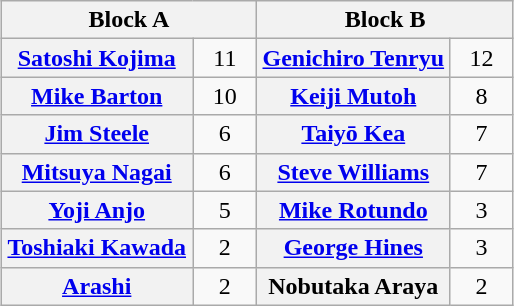<table class="wikitable" style="margin: 1em auto 1em auto;text-align:center">
<tr>
<th colspan="2" style="width:50%">Block A</th>
<th colspan="2" style="width:50%">Block B</th>
</tr>
<tr>
<th><a href='#'>Satoshi Kojima</a></th>
<td style="width:35px">11</td>
<th><a href='#'>Genichiro Tenryu</a></th>
<td style="width:35px">12</td>
</tr>
<tr>
<th><a href='#'>Mike Barton</a></th>
<td>10</td>
<th><a href='#'>Keiji Mutoh</a></th>
<td>8</td>
</tr>
<tr>
<th><a href='#'>Jim Steele</a></th>
<td>6</td>
<th><a href='#'>Taiyō Kea</a></th>
<td>7</td>
</tr>
<tr>
<th><a href='#'>Mitsuya Nagai</a></th>
<td>6</td>
<th><a href='#'>Steve Williams</a></th>
<td>7</td>
</tr>
<tr>
<th><a href='#'>Yoji Anjo</a></th>
<td>5</td>
<th><a href='#'>Mike Rotundo</a></th>
<td>3</td>
</tr>
<tr>
<th><a href='#'>Toshiaki Kawada</a></th>
<td>2</td>
<th><a href='#'>George Hines</a></th>
<td>3</td>
</tr>
<tr>
<th><a href='#'>Arashi</a></th>
<td>2</td>
<th>Nobutaka Araya</th>
<td>2</td>
</tr>
</table>
